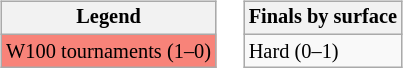<table>
<tr valign=top>
<td><br><table class="wikitable" style="font-size:85%">
<tr>
<th>Legend</th>
</tr>
<tr style="background:#f88379;">
<td>W100 tournaments (1–0)</td>
</tr>
</table>
</td>
<td><br><table class="wikitable" style="font-size:85%">
<tr>
<th>Finals by surface</th>
</tr>
<tr>
<td>Hard (0–1)</td>
</tr>
</table>
</td>
</tr>
</table>
